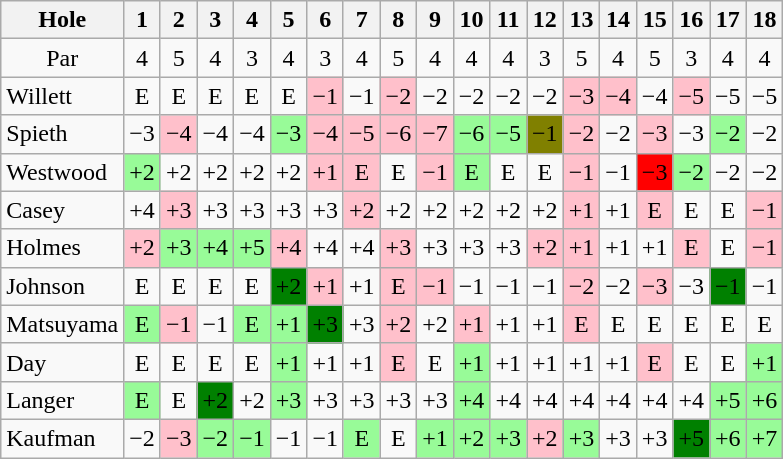<table class="wikitable" style="text-align:center">
<tr>
<th>Hole</th>
<th>1</th>
<th>2</th>
<th>3</th>
<th>4</th>
<th>5</th>
<th>6</th>
<th>7</th>
<th>8</th>
<th>9</th>
<th>10</th>
<th>11</th>
<th>12</th>
<th>13</th>
<th>14</th>
<th>15</th>
<th>16</th>
<th>17</th>
<th>18</th>
</tr>
<tr>
<td>Par</td>
<td>4</td>
<td>5</td>
<td>4</td>
<td>3</td>
<td>4</td>
<td>3</td>
<td>4</td>
<td>5</td>
<td>4</td>
<td>4</td>
<td>4</td>
<td>3</td>
<td>5</td>
<td>4</td>
<td>5</td>
<td>3</td>
<td>4</td>
<td>4</td>
</tr>
<tr>
<td align=left> Willett</td>
<td>E</td>
<td>E</td>
<td>E</td>
<td>E</td>
<td>E</td>
<td style="background: Pink;">−1</td>
<td>−1</td>
<td style="background: Pink;">−2</td>
<td>−2</td>
<td>−2</td>
<td>−2</td>
<td>−2</td>
<td style="background: Pink;">−3</td>
<td style="background: Pink;">−4</td>
<td>−4</td>
<td style="background: Pink;">−5</td>
<td>−5</td>
<td>−5</td>
</tr>
<tr>
<td align=left> Spieth</td>
<td>−3</td>
<td style="background: Pink;">−4</td>
<td>−4</td>
<td>−4</td>
<td style="background: PaleGreen;">−3</td>
<td style="background: Pink;">−4</td>
<td style="background: Pink;">−5</td>
<td style="background: Pink;">−6</td>
<td style="background: Pink;">−7</td>
<td style="background: PaleGreen;">−6</td>
<td style="background: PaleGreen;">−5</td>
<td style="background: Olive;">−1</td>
<td style="background: Pink;">−2</td>
<td>−2</td>
<td style="background: Pink;">−3</td>
<td>−3</td>
<td style="background: PaleGreen;">−2</td>
<td>−2</td>
</tr>
<tr>
<td align=left> Westwood</td>
<td style="background: PaleGreen;">+2</td>
<td>+2</td>
<td>+2</td>
<td>+2</td>
<td>+2</td>
<td style="background: Pink;">+1</td>
<td style="background: Pink;">E</td>
<td>E</td>
<td style="background: Pink;">−1</td>
<td style="background: PaleGreen;">E</td>
<td>E</td>
<td>E</td>
<td style="background: Pink;">−1</td>
<td>−1</td>
<td style="background: Red;">−3</td>
<td style="background: PaleGreen;">−2</td>
<td>−2</td>
<td>−2</td>
</tr>
<tr>
<td align=left> Casey</td>
<td>+4</td>
<td style="background: Pink;">+3</td>
<td>+3</td>
<td>+3</td>
<td>+3</td>
<td>+3</td>
<td style="background: Pink;">+2</td>
<td>+2</td>
<td>+2</td>
<td>+2</td>
<td>+2</td>
<td>+2</td>
<td style="background: Pink;">+1</td>
<td>+1</td>
<td style="background: Pink;">E</td>
<td>E</td>
<td>E</td>
<td style="background: Pink;">−1</td>
</tr>
<tr>
<td align=left> Holmes</td>
<td style="background: Pink;">+2</td>
<td style="background: PaleGreen;">+3</td>
<td style="background: PaleGreen;">+4</td>
<td style="background: PaleGreen;">+5</td>
<td style="background: Pink;">+4</td>
<td>+4</td>
<td>+4</td>
<td style="background: Pink;">+3</td>
<td>+3</td>
<td>+3</td>
<td>+3</td>
<td style="background: Pink;">+2</td>
<td style="background: Pink;">+1</td>
<td>+1</td>
<td>+1</td>
<td style="background: Pink;">E</td>
<td>E</td>
<td style="background: Pink;">−1</td>
</tr>
<tr>
<td align=left> Johnson</td>
<td>E</td>
<td>E</td>
<td>E</td>
<td>E</td>
<td style="background: Green;">+2</td>
<td style="background: Pink;">+1</td>
<td>+1</td>
<td style="background: Pink;">E</td>
<td style="background: Pink;">−1</td>
<td>−1</td>
<td>−1</td>
<td>−1</td>
<td style="background: Pink;">−2</td>
<td>−2</td>
<td style="background: Pink;">−3</td>
<td>−3</td>
<td style="background: Green;">−1</td>
<td>−1</td>
</tr>
<tr>
<td align=left> Matsuyama</td>
<td style="background: PaleGreen;">E</td>
<td style="background: Pink;">−1</td>
<td>−1</td>
<td style="background: PaleGreen;">E</td>
<td style="background: PaleGreen;">+1</td>
<td style="background: Green;">+3</td>
<td>+3</td>
<td style="background: Pink;">+2</td>
<td>+2</td>
<td style="background: Pink;">+1</td>
<td>+1</td>
<td>+1</td>
<td style="background: Pink;">E</td>
<td>E</td>
<td>E</td>
<td>E</td>
<td>E</td>
<td>E</td>
</tr>
<tr>
<td align=left> Day</td>
<td>E</td>
<td>E</td>
<td>E</td>
<td>E</td>
<td style="background: PaleGreen;">+1</td>
<td>+1</td>
<td>+1</td>
<td style="background: Pink;">E</td>
<td>E</td>
<td style="background: PaleGreen;">+1</td>
<td>+1</td>
<td>+1</td>
<td>+1</td>
<td>+1</td>
<td style="background: Pink;">E</td>
<td>E</td>
<td>E</td>
<td style="background: PaleGreen;">+1</td>
</tr>
<tr>
<td align=left> Langer</td>
<td style="background: PaleGreen;">E</td>
<td>E</td>
<td style="background: Green;">+2</td>
<td>+2</td>
<td style="background: PaleGreen;">+3</td>
<td>+3</td>
<td>+3</td>
<td>+3</td>
<td>+3</td>
<td style="background: PaleGreen;">+4</td>
<td>+4</td>
<td>+4</td>
<td>+4</td>
<td>+4</td>
<td>+4</td>
<td>+4</td>
<td style="background: PaleGreen;">+5</td>
<td style="background: PaleGreen;">+6</td>
</tr>
<tr>
<td align=left> Kaufman</td>
<td>−2</td>
<td style="background: Pink;">−3</td>
<td style="background: PaleGreen;">−2</td>
<td style="background: PaleGreen;">−1</td>
<td>−1</td>
<td>−1</td>
<td style="background: PaleGreen;">E</td>
<td>E</td>
<td style="background: PaleGreen;">+1</td>
<td style="background: PaleGreen;">+2</td>
<td style="background: PaleGreen;">+3</td>
<td style="background: Pink;">+2</td>
<td style="background: PaleGreen;">+3</td>
<td>+3</td>
<td>+3</td>
<td style="background: Green;">+5</td>
<td style="background: PaleGreen;">+6</td>
<td style="background: PaleGreen;">+7</td>
</tr>
</table>
